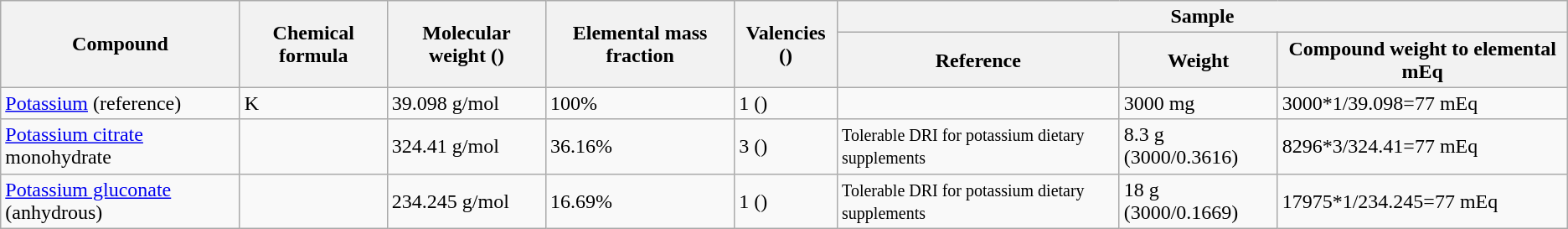<table class="wikitable sortable">
<tr>
<th rowspan="2">Compound</th>
<th rowspan="2">Chemical formula</th>
<th rowspan="2">Molecular weight ()</th>
<th rowspan="2">Elemental mass fraction</th>
<th rowspan="2">Valencies ()</th>
<th colspan="3">Sample</th>
</tr>
<tr>
<th>Reference</th>
<th>Weight</th>
<th>Compound weight to elemental mEq</th>
</tr>
<tr>
<td><a href='#'>Potassium</a> (reference)</td>
<td>K</td>
<td>39.098 g/mol</td>
<td>100%</td>
<td>1 ()</td>
<td></td>
<td>3000 mg</td>
<td>3000*1/39.098=77 mEq </td>
</tr>
<tr>
<td><a href='#'>Potassium citrate</a> monohydrate</td>
<td></td>
<td>324.41 g/mol</td>
<td>36.16%</td>
<td>3 ()</td>
<td><small>Tolerable DRI for potassium dietary supplements</small></td>
<td>8.3 g (3000/0.3616)</td>
<td>8296*3/324.41=77 mEq </td>
</tr>
<tr>
<td><a href='#'>Potassium gluconate</a> (anhydrous)</td>
<td></td>
<td>234.245 g/mol</td>
<td>16.69%</td>
<td>1 ()</td>
<td><small>Tolerable DRI for potassium dietary supplements</small></td>
<td>18 g (3000/0.1669)</td>
<td>17975*1/234.245=77 mEq </td>
</tr>
</table>
